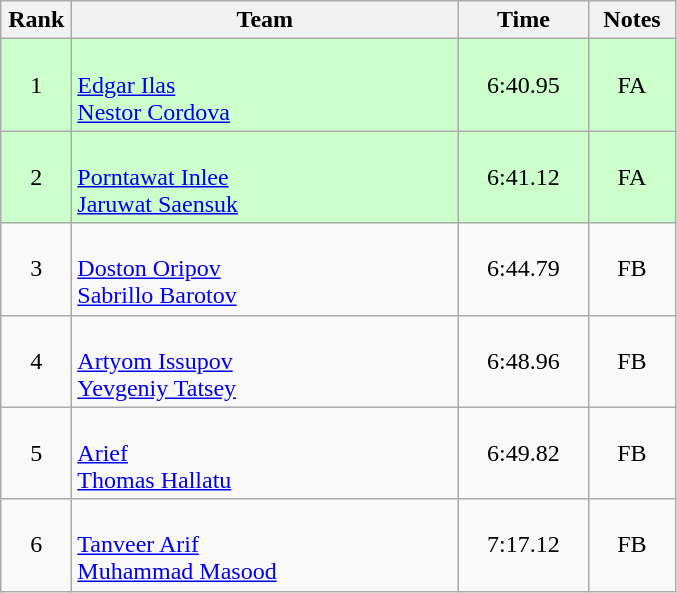<table class=wikitable style="text-align:center">
<tr>
<th width=40>Rank</th>
<th width=250>Team</th>
<th width=80>Time</th>
<th width=50>Notes</th>
</tr>
<tr bgcolor="ccffcc">
<td>1</td>
<td align=left><br><a href='#'>Edgar Ilas</a><br><a href='#'>Nestor Cordova</a></td>
<td>6:40.95</td>
<td>FA</td>
</tr>
<tr bgcolor="ccffcc">
<td>2</td>
<td align=left><br><a href='#'>Porntawat Inlee</a><br><a href='#'>Jaruwat Saensuk</a></td>
<td>6:41.12</td>
<td>FA</td>
</tr>
<tr>
<td>3</td>
<td align=left><br><a href='#'>Doston Oripov</a><br><a href='#'>Sabrillo Barotov</a></td>
<td>6:44.79</td>
<td>FB</td>
</tr>
<tr>
<td>4</td>
<td align=left><br><a href='#'>Artyom Issupov</a><br><a href='#'>Yevgeniy Tatsey</a></td>
<td>6:48.96</td>
<td>FB</td>
</tr>
<tr>
<td>5</td>
<td align=left><br><a href='#'>Arief</a><br><a href='#'>Thomas Hallatu</a></td>
<td>6:49.82</td>
<td>FB</td>
</tr>
<tr>
<td>6</td>
<td align=left><br><a href='#'>Tanveer Arif</a><br><a href='#'>Muhammad Masood</a></td>
<td>7:17.12</td>
<td>FB</td>
</tr>
</table>
